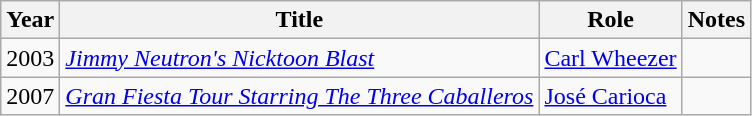<table class="wikitable sortable">
<tr>
<th>Year</th>
<th>Title</th>
<th>Role</th>
<th>Notes</th>
</tr>
<tr>
<td>2003</td>
<td><em><a href='#'>Jimmy Neutron's Nicktoon Blast</a></em></td>
<td><a href='#'>Carl Wheezer</a></td>
<td></td>
</tr>
<tr>
<td>2007</td>
<td><em><a href='#'>Gran Fiesta Tour Starring The Three Caballeros</a></em></td>
<td><a href='#'>José Carioca</a></td>
<td></td>
</tr>
</table>
